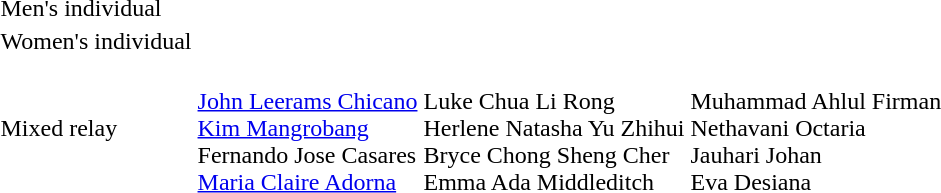<table>
<tr>
<td>Men's individual</td>
<td></td>
<td></td>
<td></td>
</tr>
<tr>
<td>Women's individual</td>
<td></td>
<td></td>
<td></td>
</tr>
<tr>
<td>Mixed relay</td>
<td nowrap=true><br><a href='#'>John Leerams Chicano</a><br><a href='#'>Kim Mangrobang</a><br>Fernando Jose Casares<br><a href='#'>Maria Claire Adorna</a></td>
<td nowrap=true><br>Luke Chua Li Rong<br>Herlene Natasha Yu Zhihui <br>Bryce Chong Sheng Cher<br>Emma Ada Middleditch</td>
<td nowrap=true><br>Muhammad Ahlul Firman<br>Nethavani Octaria<br>Jauhari Johan<br>Eva Desiana</td>
</tr>
</table>
